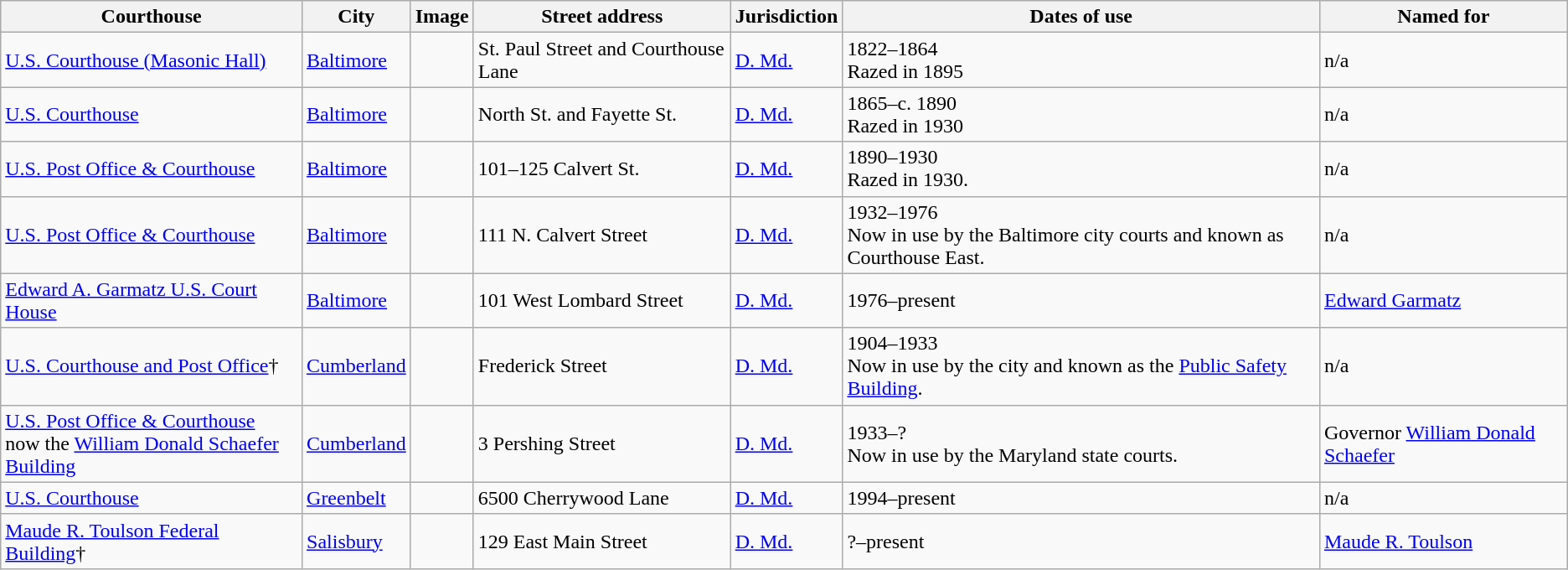<table class="wikitable sortable sticky-header sort-under">
<tr>
<th>Courthouse</th>
<th>City</th>
<th>Image</th>
<th>Street address</th>
<th>Jurisdiction</th>
<th>Dates of use</th>
<th>Named for</th>
</tr>
<tr>
<td><a href='#'>U.S. Courthouse (Masonic Hall)</a></td>
<td><a href='#'>Baltimore</a></td>
<td></td>
<td>St. Paul Street and Courthouse Lane</td>
<td><a href='#'>D. Md.</a></td>
<td>1822–1864<br>Razed in 1895</td>
<td>n/a</td>
</tr>
<tr>
<td><a href='#'>U.S. Courthouse</a></td>
<td><a href='#'>Baltimore</a></td>
<td></td>
<td>North St. and Fayette St.</td>
<td><a href='#'>D. Md.</a></td>
<td>1865–c. 1890<br>Razed in 1930</td>
<td>n/a</td>
</tr>
<tr>
<td><a href='#'>U.S. Post Office & Courthouse</a></td>
<td><a href='#'>Baltimore</a></td>
<td></td>
<td>101–125 Calvert St.</td>
<td><a href='#'>D. Md.</a></td>
<td>1890–1930<br>Razed in 1930.</td>
<td>n/a</td>
</tr>
<tr>
<td><a href='#'>U.S. Post Office & Courthouse</a></td>
<td><a href='#'>Baltimore</a></td>
<td></td>
<td>111 N. Calvert Street</td>
<td><a href='#'>D. Md.</a></td>
<td>1932–1976<br>Now in use by the Baltimore city courts and known as Courthouse East.</td>
<td>n/a</td>
</tr>
<tr>
<td><a href='#'>Edward A. Garmatz U.S. Court House</a></td>
<td><a href='#'>Baltimore</a></td>
<td></td>
<td>101 West Lombard Street</td>
<td><a href='#'>D. Md.</a></td>
<td>1976–present</td>
<td><a href='#'>Edward Garmatz</a></td>
</tr>
<tr>
<td><a href='#'>U.S. Courthouse and Post Office</a>†</td>
<td><a href='#'>Cumberland</a></td>
<td></td>
<td>Frederick Street</td>
<td><a href='#'>D. Md.</a></td>
<td>1904–1933<br>Now in use by the city and known as the <a href='#'>Public Safety Building</a>.</td>
<td>n/a</td>
</tr>
<tr>
<td><a href='#'>U.S. Post Office & Courthouse</a><br>now the <a href='#'>William Donald Schaefer Building</a></td>
<td><a href='#'>Cumberland</a></td>
<td></td>
<td>3 Pershing Street</td>
<td><a href='#'>D. Md.</a></td>
<td>1933–?<br>Now in use by the Maryland state courts.</td>
<td>Governor <a href='#'>William Donald Schaefer</a></td>
</tr>
<tr>
<td><a href='#'>U.S. Courthouse</a></td>
<td><a href='#'>Greenbelt</a></td>
<td></td>
<td>6500 Cherrywood Lane</td>
<td><a href='#'>D. Md.</a></td>
<td>1994–present</td>
<td>n/a</td>
</tr>
<tr>
<td><a href='#'>Maude R. Toulson Federal Building</a>†</td>
<td><a href='#'>Salisbury</a></td>
<td></td>
<td>129 East Main Street</td>
<td><a href='#'>D. Md.</a></td>
<td>?–present</td>
<td><a href='#'>Maude R. Toulson</a></td>
</tr>
</table>
